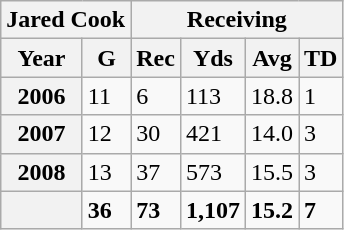<table class="wikitable sortable">
<tr>
<th colspan="2">Jared Cook</th>
<th colspan="4">Receiving</th>
</tr>
<tr>
<th>Year</th>
<th>G</th>
<th>Rec</th>
<th>Yds</th>
<th>Avg</th>
<th>TD</th>
</tr>
<tr>
<th>2006</th>
<td>11</td>
<td>6</td>
<td>113</td>
<td>18.8</td>
<td>1</td>
</tr>
<tr>
<th>2007</th>
<td>12</td>
<td>30</td>
<td>421</td>
<td>14.0</td>
<td>3</td>
</tr>
<tr>
<th>2008</th>
<td>13</td>
<td>37</td>
<td>573</td>
<td>15.5</td>
<td>3</td>
</tr>
<tr>
<th></th>
<td><strong>36</strong></td>
<td><strong>73</strong></td>
<td><strong>1,107</strong></td>
<td><strong>15.2</strong></td>
<td><strong>7</strong></td>
</tr>
</table>
